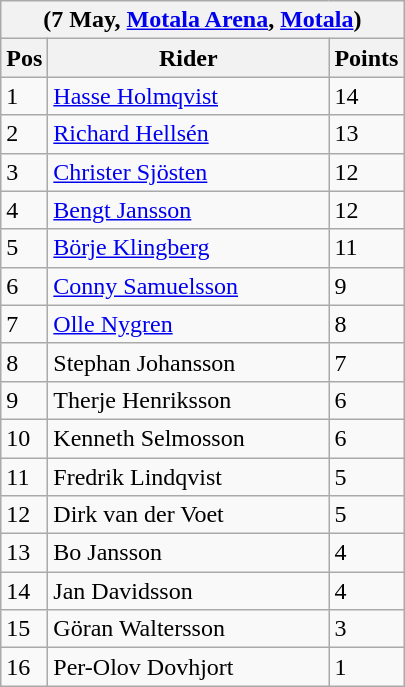<table class="wikitable">
<tr>
<th colspan="6">(7 May, <a href='#'>Motala Arena</a>, <a href='#'>Motala</a>)</th>
</tr>
<tr>
<th width=20>Pos</th>
<th width=180>Rider</th>
<th width=40>Points</th>
</tr>
<tr>
<td>1</td>
<td style="text-align:left;"><a href='#'>Hasse Holmqvist</a></td>
<td>14</td>
</tr>
<tr>
<td>2</td>
<td style="text-align:left;"><a href='#'>Richard Hellsén</a></td>
<td>13</td>
</tr>
<tr>
<td>3</td>
<td style="text-align:left;"><a href='#'>Christer Sjösten</a></td>
<td>12</td>
</tr>
<tr>
<td>4</td>
<td style="text-align:left;"><a href='#'>Bengt Jansson</a></td>
<td>12</td>
</tr>
<tr>
<td>5</td>
<td style="text-align:left;"><a href='#'>Börje Klingberg</a></td>
<td>11</td>
</tr>
<tr>
<td>6</td>
<td style="text-align:left;"><a href='#'>Conny Samuelsson</a></td>
<td>9</td>
</tr>
<tr>
<td>7</td>
<td style="text-align:left;"><a href='#'>Olle Nygren</a></td>
<td>8</td>
</tr>
<tr>
<td>8</td>
<td style="text-align:left;">Stephan Johansson</td>
<td>7</td>
</tr>
<tr>
<td>9</td>
<td style="text-align:left;">Therje Henriksson</td>
<td>6</td>
</tr>
<tr>
<td>10</td>
<td style="text-align:left;">Kenneth Selmosson</td>
<td>6</td>
</tr>
<tr>
<td>11</td>
<td style="text-align:left;">Fredrik Lindqvist</td>
<td>5</td>
</tr>
<tr>
<td>12</td>
<td style="text-align:left;">Dirk van der Voet</td>
<td>5</td>
</tr>
<tr>
<td>13</td>
<td style="text-align:left;">Bo Jansson</td>
<td>4</td>
</tr>
<tr>
<td>14</td>
<td style="text-align:left;">Jan Davidsson</td>
<td>4</td>
</tr>
<tr>
<td>15</td>
<td style="text-align:left;">Göran Waltersson</td>
<td>3</td>
</tr>
<tr>
<td>16</td>
<td style="text-align:left;">Per-Olov Dovhjort</td>
<td>1</td>
</tr>
</table>
